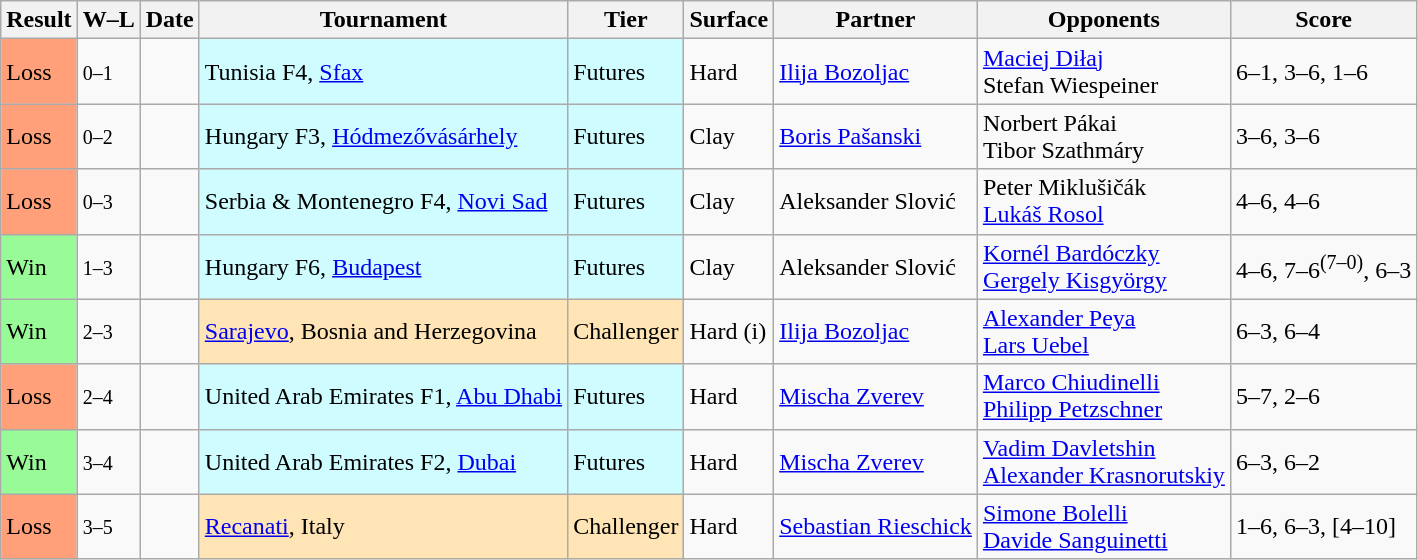<table class="sortable wikitable">
<tr>
<th>Result</th>
<th class="unsortable">W–L</th>
<th>Date</th>
<th>Tournament</th>
<th>Tier</th>
<th>Surface</th>
<th>Partner</th>
<th>Opponents</th>
<th class="unsortable">Score</th>
</tr>
<tr>
<td bgcolor=FFA07A>Loss</td>
<td><small>0–1</small></td>
<td></td>
<td style="background:#cffcff;">Tunisia F4, <a href='#'>Sfax</a></td>
<td style="background:#cffcff;">Futures</td>
<td>Hard</td>
<td> <a href='#'>Ilija Bozoljac</a></td>
<td> <a href='#'>Maciej Diłaj</a> <br>  Stefan Wiespeiner</td>
<td>6–1, 3–6, 1–6</td>
</tr>
<tr>
<td bgcolor=FFA07A>Loss</td>
<td><small>0–2</small></td>
<td></td>
<td style="background:#cffcff;">Hungary F3, <a href='#'>Hódmezővásárhely</a></td>
<td style="background:#cffcff;">Futures</td>
<td>Clay</td>
<td> <a href='#'>Boris Pašanski</a></td>
<td> Norbert Pákai <br>  Tibor Szathmáry</td>
<td>3–6, 3–6</td>
</tr>
<tr>
<td bgcolor=FFA07A>Loss</td>
<td><small>0–3</small></td>
<td></td>
<td style="background:#cffcff;">Serbia & Montenegro F4, <a href='#'>Novi Sad</a></td>
<td style="background:#cffcff;">Futures</td>
<td>Clay</td>
<td> Aleksander Slović</td>
<td> Peter Miklušičák <br>  <a href='#'>Lukáš Rosol</a></td>
<td>4–6, 4–6</td>
</tr>
<tr>
<td bgcolor=98fb98>Win</td>
<td><small>1–3</small></td>
<td></td>
<td style="background:#cffcff;">Hungary F6, <a href='#'>Budapest</a></td>
<td style="background:#cffcff;">Futures</td>
<td>Clay</td>
<td> Aleksander Slović</td>
<td> <a href='#'>Kornél Bardóczky</a> <br>  <a href='#'>Gergely Kisgyörgy</a></td>
<td>4–6, 7–6<sup>(7–0)</sup>, 6–3</td>
</tr>
<tr>
<td bgcolor=98fb98>Win</td>
<td><small>2–3</small></td>
<td></td>
<td style="background:moccasin;"><a href='#'>Sarajevo</a>, Bosnia and Herzegovina</td>
<td style="background:moccasin;">Challenger</td>
<td>Hard (i)</td>
<td> <a href='#'>Ilija Bozoljac</a></td>
<td> <a href='#'>Alexander Peya</a> <br>  <a href='#'>Lars Uebel</a></td>
<td>6–3, 6–4</td>
</tr>
<tr>
<td bgcolor=FFA07A>Loss</td>
<td><small>2–4</small></td>
<td></td>
<td style="background:#cffcff;">United Arab Emirates F1, <a href='#'>Abu Dhabi</a></td>
<td style="background:#cffcff;">Futures</td>
<td>Hard</td>
<td> <a href='#'>Mischa Zverev</a></td>
<td> <a href='#'>Marco Chiudinelli</a> <br>  <a href='#'>Philipp Petzschner</a></td>
<td>5–7, 2–6</td>
</tr>
<tr>
<td bgcolor=98fb98>Win</td>
<td><small>3–4</small></td>
<td></td>
<td style="background:#cffcff;">United Arab Emirates F2, <a href='#'>Dubai</a></td>
<td style="background:#cffcff;">Futures</td>
<td>Hard</td>
<td> <a href='#'>Mischa Zverev</a></td>
<td> <a href='#'>Vadim Davletshin</a> <br>  <a href='#'>Alexander Krasnorutskiy</a></td>
<td>6–3, 6–2</td>
</tr>
<tr>
<td bgcolor=FFA07A>Loss</td>
<td><small>3–5</small></td>
<td></td>
<td style="background:moccasin;"><a href='#'>Recanati</a>, Italy</td>
<td style="background:moccasin;">Challenger</td>
<td>Hard</td>
<td> <a href='#'>Sebastian Rieschick</a></td>
<td> <a href='#'>Simone Bolelli</a> <br>  <a href='#'>Davide Sanguinetti</a></td>
<td>1–6, 6–3, [4–10]</td>
</tr>
</table>
